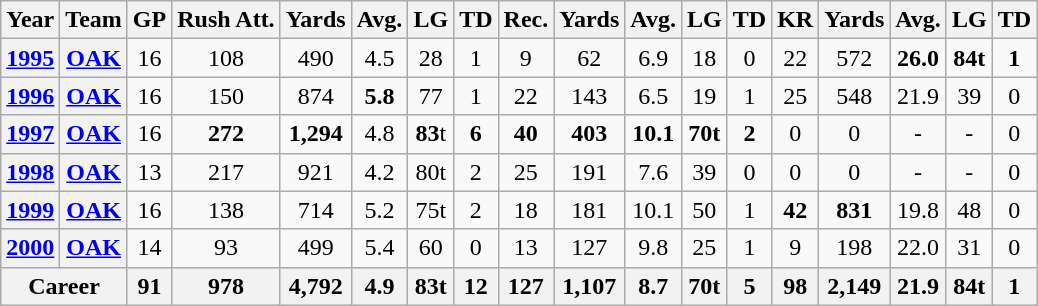<table class="wikitable" style="text-align: center;">
<tr>
<th>Year</th>
<th>Team</th>
<th>GP</th>
<th>Rush Att.</th>
<th>Yards</th>
<th>Avg.</th>
<th>LG</th>
<th>TD</th>
<th>Rec.</th>
<th>Yards</th>
<th>Avg.</th>
<th>LG</th>
<th>TD</th>
<th>KR</th>
<th>Yards</th>
<th>Avg.</th>
<th>LG</th>
<th>TD</th>
</tr>
<tr>
<th><a href='#'>1995</a></th>
<th><a href='#'>OAK</a></th>
<td>16</td>
<td>108</td>
<td>490</td>
<td>4.5</td>
<td>28</td>
<td>1</td>
<td>9</td>
<td>62</td>
<td>6.9</td>
<td>18</td>
<td>0</td>
<td>22</td>
<td>572</td>
<td><strong>26.0</strong></td>
<td><strong>84t</strong></td>
<td><strong>1</strong></td>
</tr>
<tr>
<th><a href='#'>1996</a></th>
<th><a href='#'>OAK</a></th>
<td>16</td>
<td>150</td>
<td>874</td>
<td><strong>5.8</strong></td>
<td>77</td>
<td>1</td>
<td>22</td>
<td>143</td>
<td>6.5</td>
<td>19</td>
<td>1</td>
<td>25</td>
<td>548</td>
<td>21.9</td>
<td>39</td>
<td>0</td>
</tr>
<tr>
<th><a href='#'>1997</a></th>
<th><a href='#'>OAK</a></th>
<td>16</td>
<td><strong>272</strong></td>
<td><strong>1,294</strong></td>
<td>4.8</td>
<td><strong>83</strong>t</td>
<td><strong>6</strong></td>
<td><strong>40</strong></td>
<td><strong>403</strong></td>
<td><strong>10.1</strong></td>
<td><strong>70t</strong></td>
<td><strong>2</strong></td>
<td>0</td>
<td>0</td>
<td>-</td>
<td>-</td>
<td>0</td>
</tr>
<tr>
<th><a href='#'>1998</a></th>
<th><a href='#'>OAK</a></th>
<td>13</td>
<td>217</td>
<td>921</td>
<td>4.2</td>
<td>80t</td>
<td>2</td>
<td>25</td>
<td>191</td>
<td>7.6</td>
<td>39</td>
<td>0</td>
<td>0</td>
<td>0</td>
<td>-</td>
<td>-</td>
<td>0</td>
</tr>
<tr>
<th><a href='#'>1999</a></th>
<th><a href='#'>OAK</a></th>
<td>16</td>
<td>138</td>
<td>714</td>
<td>5.2</td>
<td>75t</td>
<td>2</td>
<td>18</td>
<td>181</td>
<td>10.1</td>
<td>50</td>
<td>1</td>
<td><strong>42</strong></td>
<td><strong>831</strong></td>
<td>19.8</td>
<td>48</td>
<td>0</td>
</tr>
<tr>
<th><a href='#'>2000</a></th>
<th><a href='#'>OAK</a></th>
<td>14</td>
<td>93</td>
<td>499</td>
<td>5.4</td>
<td>60</td>
<td>0</td>
<td>13</td>
<td>127</td>
<td>9.8</td>
<td>25</td>
<td>1</td>
<td>9</td>
<td>198</td>
<td>22.0</td>
<td>31</td>
<td>0</td>
</tr>
<tr>
<th colspan="2">Career</th>
<th>91</th>
<th>978</th>
<th>4,792</th>
<th>4.9</th>
<th>83t</th>
<th>12</th>
<th>127</th>
<th>1,107</th>
<th>8.7</th>
<th>70t</th>
<th>5</th>
<th>98</th>
<th>2,149</th>
<th>21.9</th>
<th>84t</th>
<th>1</th>
</tr>
</table>
